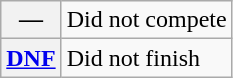<table class="wikitable">
<tr>
<th scope="row">—</th>
<td>Did not compete</td>
</tr>
<tr>
<th scope="row"><a href='#'>DNF</a></th>
<td>Did not finish</td>
</tr>
</table>
